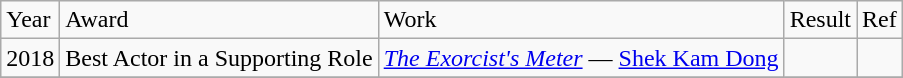<table class="wikitable">
<tr>
<td>Year</td>
<td>Award</td>
<td>Work</td>
<td>Result</td>
<td>Ref</td>
</tr>
<tr>
<td>2018</td>
<td>Best Actor in a Supporting Role</td>
<td><em><a href='#'>The Exorcist's Meter</a></em> — <a href='#'>Shek Kam Dong</a></td>
<td></td>
<td></td>
</tr>
<tr>
</tr>
</table>
